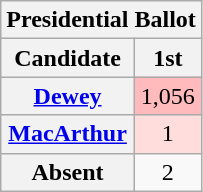<table class="wikitable sortable" style="text-align:center">
<tr>
<th colspan="2"><strong>Presidential Ballot</strong></th>
</tr>
<tr>
<th>Candidate</th>
<th>1st</th>
</tr>
<tr>
<th><a href='#'>Dewey</a></th>
<td style="background:#fbb;">1,056</td>
</tr>
<tr>
<th><a href='#'>MacArthur</a></th>
<td style="background:#fdd;">1</td>
</tr>
<tr>
<th>Absent</th>
<td>2</td>
</tr>
</table>
